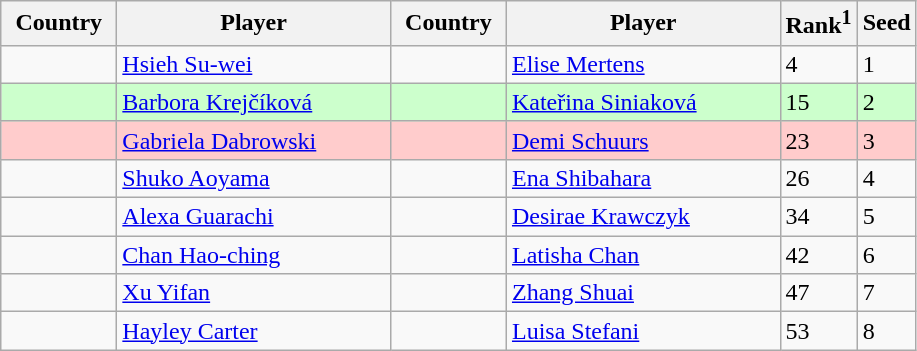<table class="sortable wikitable">
<tr>
<th width="70">Country</th>
<th width="175">Player</th>
<th width="70">Country</th>
<th width="175">Player</th>
<th>Rank<sup>1</sup></th>
<th>Seed</th>
</tr>
<tr>
<td></td>
<td><a href='#'>Hsieh Su-wei</a></td>
<td></td>
<td><a href='#'>Elise Mertens</a></td>
<td>4</td>
<td>1</td>
</tr>
<tr style="background-color:#cfc;">
<td></td>
<td><a href='#'>Barbora Krejčíková</a></td>
<td></td>
<td><a href='#'>Kateřina Siniaková</a></td>
<td>15</td>
<td>2</td>
</tr>
<tr style="background-color:#fcc;">
<td></td>
<td><a href='#'>Gabriela Dabrowski</a></td>
<td></td>
<td><a href='#'>Demi Schuurs</a></td>
<td>23</td>
<td>3</td>
</tr>
<tr>
<td></td>
<td><a href='#'>Shuko Aoyama</a></td>
<td></td>
<td><a href='#'>Ena Shibahara</a></td>
<td>26</td>
<td>4</td>
</tr>
<tr>
<td></td>
<td><a href='#'>Alexa Guarachi</a></td>
<td></td>
<td><a href='#'>Desirae Krawczyk</a></td>
<td>34</td>
<td>5</td>
</tr>
<tr>
<td></td>
<td><a href='#'>Chan Hao-ching</a></td>
<td></td>
<td><a href='#'>Latisha Chan</a></td>
<td>42</td>
<td>6</td>
</tr>
<tr>
<td></td>
<td><a href='#'>Xu Yifan</a></td>
<td></td>
<td><a href='#'>Zhang Shuai</a></td>
<td>47</td>
<td>7</td>
</tr>
<tr>
<td></td>
<td><a href='#'>Hayley Carter</a></td>
<td></td>
<td><a href='#'>Luisa Stefani</a></td>
<td>53</td>
<td>8</td>
</tr>
</table>
